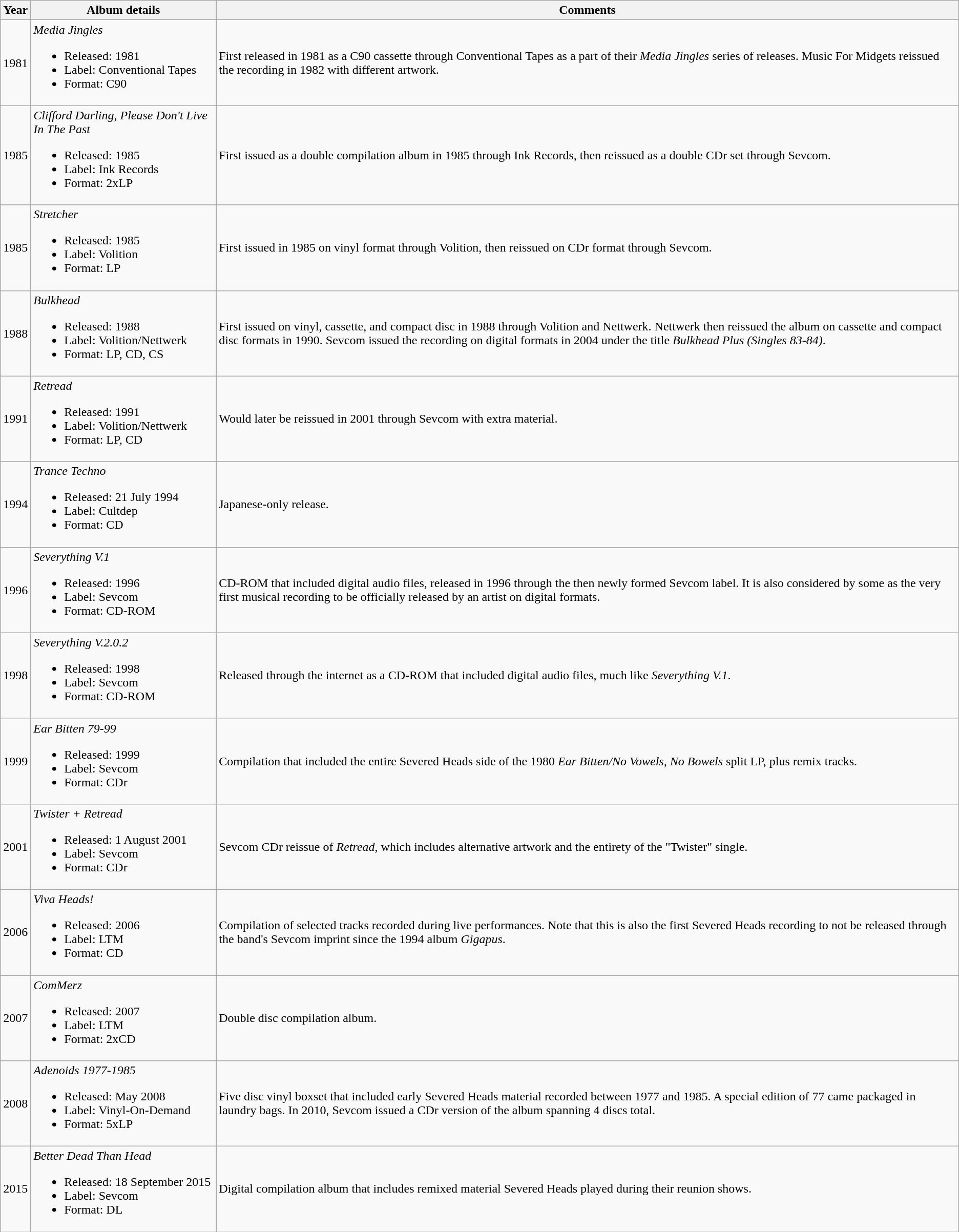<table class="wikitable">
<tr>
<th>Year</th>
<th>Album details</th>
<th>Comments</th>
</tr>
<tr>
<td>1981</td>
<td align="left"><em>Media Jingles</em><br><ul><li>Released: 1981</li><li>Label: Conventional Tapes</li><li>Format: C90</li></ul></td>
<td>First released in 1981 as a C90 cassette through Conventional Tapes as a part of their <em>Media Jingles</em> series of releases. Music For Midgets reissued the recording in 1982 with different artwork.</td>
</tr>
<tr>
<td>1985</td>
<td align="left"><em>Clifford Darling, Please Don't Live In The Past</em><br><ul><li>Released: 1985</li><li>Label: Ink Records</li><li>Format: 2xLP</li></ul></td>
<td>First issued as a double compilation album in 1985 through Ink Records, then reissued as a double CDr set through Sevcom.</td>
</tr>
<tr>
<td>1985</td>
<td align="left"><em>Stretcher</em><br><ul><li>Released: 1985</li><li>Label: Volition</li><li>Format: LP</li></ul></td>
<td>First issued in 1985 on vinyl format through Volition, then reissued on CDr format through Sevcom.</td>
</tr>
<tr>
<td>1988</td>
<td align="left"><em>Bulkhead</em><br><ul><li>Released: 1988</li><li>Label: Volition/Nettwerk</li><li>Format: LP, CD, CS</li></ul></td>
<td>First issued on vinyl, cassette, and compact disc in 1988 through Volition and Nettwerk. Nettwerk then reissued the album on cassette and compact disc formats in 1990. Sevcom issued the recording on digital formats in 2004 under the title <em>Bulkhead Plus (Singles 83-84)</em>.</td>
</tr>
<tr>
<td>1991</td>
<td align="left"><em>Retread</em><br><ul><li>Released: 1991</li><li>Label: Volition/Nettwerk</li><li>Format: LP, CD</li></ul></td>
<td>Would later be reissued in 2001 through Sevcom with extra material.</td>
</tr>
<tr>
<td>1994</td>
<td align="left"><em>Trance Techno</em><br><ul><li>Released: 21 July 1994</li><li>Label: Cultdep</li><li>Format: CD</li></ul></td>
<td>Japanese-only release.</td>
</tr>
<tr>
<td>1996</td>
<td align="left"><em>Severything V.1</em><br><ul><li>Released: 1996</li><li>Label: Sevcom</li><li>Format: CD-ROM</li></ul></td>
<td>CD-ROM that included digital audio files, released in 1996 through the then newly formed Sevcom label. It is also considered by some as the very first musical recording to be officially released by an artist on digital formats.</td>
</tr>
<tr>
<td>1998</td>
<td align="left"><em>Severything V.2.0.2</em><br><ul><li>Released: 1998</li><li>Label: Sevcom</li><li>Format: CD-ROM</li></ul></td>
<td>Released through the internet as a CD-ROM that included digital audio files, much like <em>Severything V.1</em>.</td>
</tr>
<tr>
<td>1999</td>
<td align="left"><em>Ear Bitten 79-99</em><br><ul><li>Released: 1999</li><li>Label: Sevcom</li><li>Format: CDr</li></ul></td>
<td>Compilation that included the entire Severed Heads side of the 1980 <em>Ear Bitten/No Vowels, No Bowels</em> split LP, plus remix tracks.</td>
</tr>
<tr>
<td>2001</td>
<td align="left"><em>Twister + Retread</em><br><ul><li>Released: 1 August 2001</li><li>Label: Sevcom</li><li>Format: CDr</li></ul></td>
<td>Sevcom CDr reissue of <em>Retread</em>, which includes alternative artwork and the entirety of the "Twister" single.</td>
</tr>
<tr>
<td>2006</td>
<td align="left"><em>Viva Heads!</em><br><ul><li>Released: 2006</li><li>Label: LTM</li><li>Format: CD</li></ul></td>
<td>Compilation of selected tracks recorded during live performances. Note that this is also the first Severed Heads recording to not be released through the band's Sevcom imprint since the 1994 album <em>Gigapus</em>.</td>
</tr>
<tr>
<td>2007</td>
<td align="left"><em>ComMerz</em><br><ul><li>Released: 2007</li><li>Label: LTM</li><li>Format: 2xCD</li></ul></td>
<td>Double disc compilation album.</td>
</tr>
<tr>
<td>2008</td>
<td align="left"><em>Adenoids 1977-1985</em><br><ul><li>Released: May 2008</li><li>Label: Vinyl-On-Demand</li><li>Format: 5xLP</li></ul></td>
<td>Five disc vinyl boxset that included early Severed Heads material recorded between 1977 and 1985. A special edition of 77 came packaged in laundry bags. In 2010, Sevcom issued a CDr version of the album spanning 4 discs total.</td>
</tr>
<tr>
<td>2015</td>
<td align="left"><em>Better Dead Than Head</em><br><ul><li>Released: 18 September 2015</li><li>Label: Sevcom</li><li>Format: DL</li></ul></td>
<td>Digital compilation album that includes remixed material Severed Heads played during their reunion shows.</td>
</tr>
</table>
